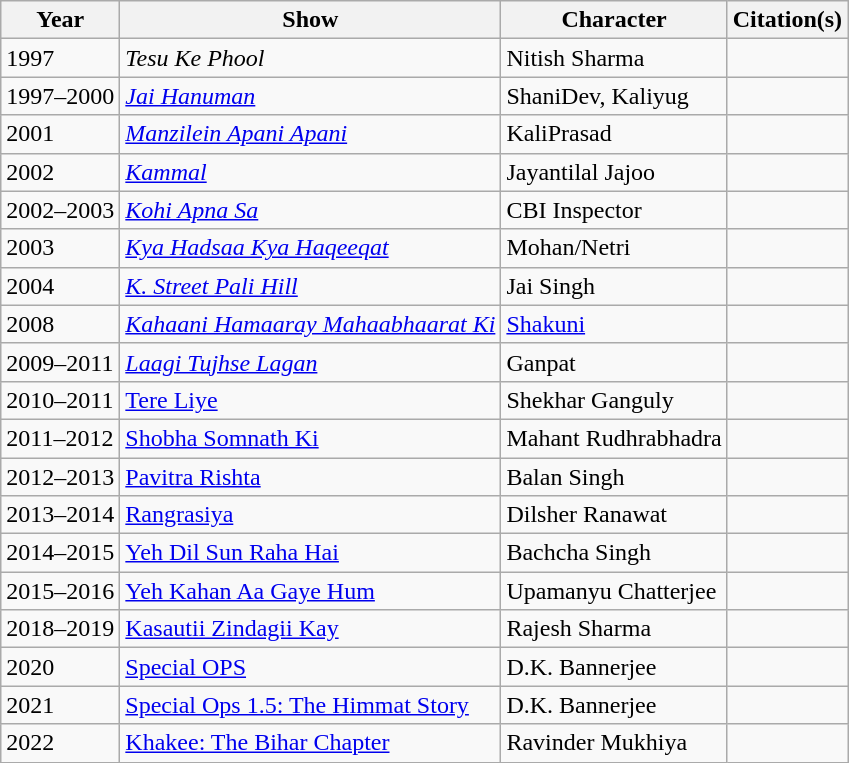<table class="wikitable sortable">
<tr>
<th>Year</th>
<th>Show</th>
<th>Character</th>
<th>Citation(s)</th>
</tr>
<tr>
<td>1997</td>
<td><em>Tesu Ke Phool</em></td>
<td>Nitish Sharma</td>
<td></td>
</tr>
<tr>
<td>1997–2000</td>
<td><em><a href='#'>Jai Hanuman</a></em></td>
<td>ShaniDev, Kaliyug</td>
<td></td>
</tr>
<tr>
<td>2001</td>
<td><em><a href='#'>Manzilein Apani Apani</a></em></td>
<td>KaliPrasad</td>
<td></td>
</tr>
<tr>
<td>2002</td>
<td><em><a href='#'>Kammal</a></em></td>
<td>Jayantilal Jajoo</td>
<td></td>
</tr>
<tr>
<td>2002–2003</td>
<td><em><a href='#'>Kohi Apna Sa</a></em></td>
<td>CBI Inspector</td>
<td></td>
</tr>
<tr>
<td>2003</td>
<td><em><a href='#'>Kya Hadsaa Kya Haqeeqat</a></em></td>
<td>Mohan/Netri</td>
<td></td>
</tr>
<tr>
<td>2004</td>
<td><em><a href='#'>K. Street Pali Hill</a></em></td>
<td>Jai Singh</td>
<td></td>
</tr>
<tr>
<td>2008</td>
<td><em><a href='#'>Kahaani Hamaaray Mahaabhaarat Ki</a></em></td>
<td><a href='#'>Shakuni</a></td>
<td></td>
</tr>
<tr>
<td>2009–2011</td>
<td><em><a href='#'>Laagi Tujhse Lagan</a></td>
<td>Ganpat</td>
<td></td>
</tr>
<tr>
<td>2010–2011</td>
<td></em><a href='#'>Tere Liye</a><em></td>
<td>Shekhar Ganguly</td>
<td></td>
</tr>
<tr>
<td>2011–2012</td>
<td></em><a href='#'>Shobha Somnath Ki</a><em></td>
<td>Mahant Rudhrabhadra</td>
<td></td>
</tr>
<tr>
<td>2012–2013</td>
<td><a href='#'>Pavitra Rishta</a></td>
<td>Balan Singh</td>
<td></td>
</tr>
<tr>
<td>2013–2014</td>
<td></em><a href='#'>Rangrasiya</a><em></td>
<td>Dilsher Ranawat</td>
<td></td>
</tr>
<tr>
<td>2014–2015</td>
<td></em><a href='#'>Yeh Dil Sun Raha Hai</a><em></td>
<td>Bachcha Singh</td>
<td></td>
</tr>
<tr>
<td>2015–2016</td>
<td></em><a href='#'>Yeh Kahan Aa Gaye Hum</a><em></td>
<td>Upamanyu Chatterjee</td>
<td></td>
</tr>
<tr>
<td>2018–2019</td>
<td></em><a href='#'>Kasautii Zindagii Kay</a><em></td>
<td>Rajesh Sharma</td>
<td></td>
</tr>
<tr>
<td>2020</td>
<td></em><a href='#'>Special OPS</a><em></td>
<td>D.K. Bannerjee</td>
<td></td>
</tr>
<tr>
<td>2021</td>
<td></em><a href='#'>Special Ops 1.5: The Himmat Story</a><em></td>
<td>D.K. Bannerjee</td>
<td></td>
</tr>
<tr>
<td>2022</td>
<td></em><a href='#'>Khakee: The Bihar Chapter</a><em></td>
<td>Ravinder Mukhiya</td>
<td></td>
</tr>
</table>
